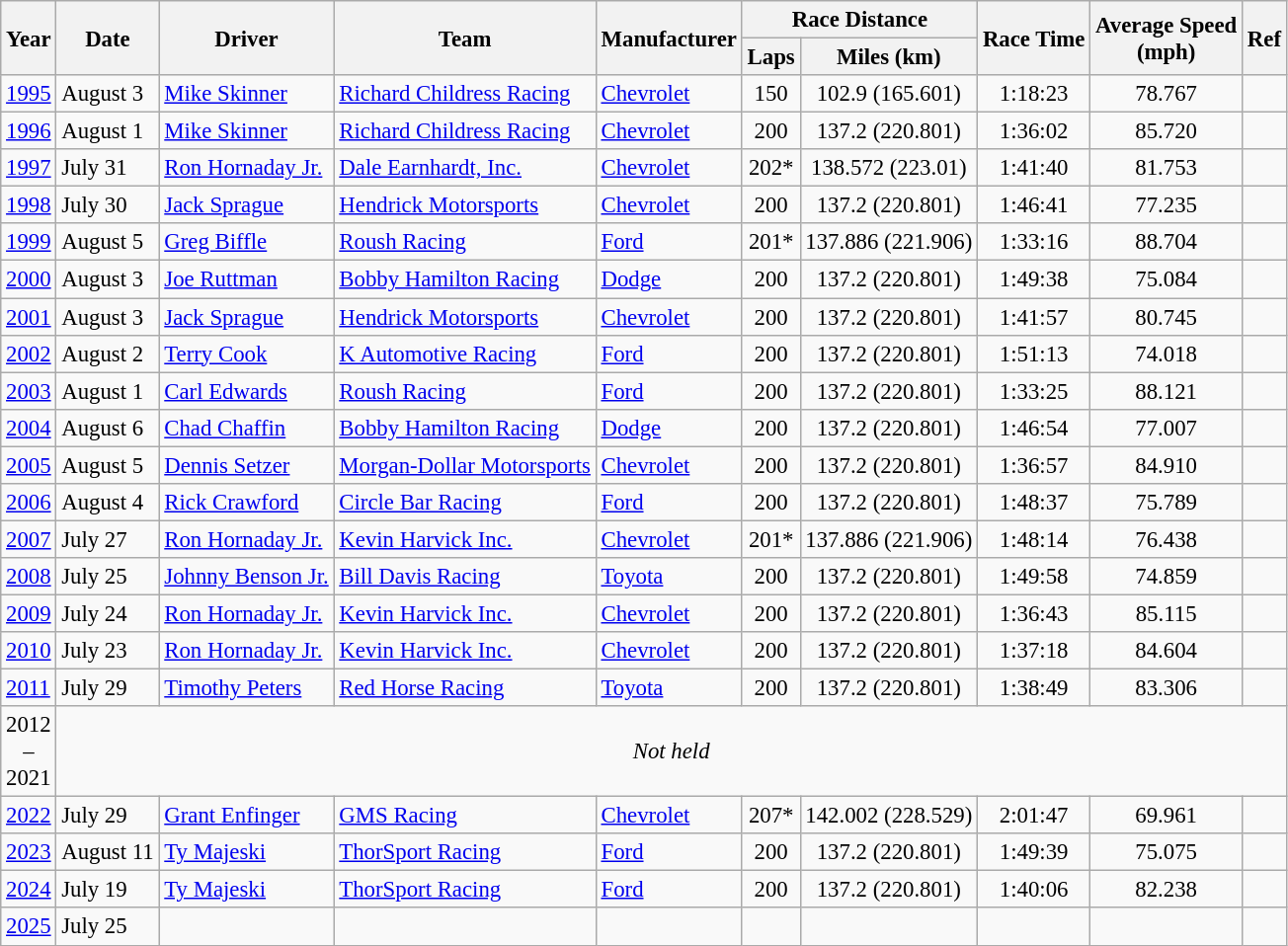<table class="wikitable" style="font-size: 95%;">
<tr>
<th rowspan="2">Year</th>
<th rowspan="2">Date</th>
<th rowspan="2">Driver</th>
<th rowspan="2">Team</th>
<th rowspan="2">Manufacturer</th>
<th colspan="2">Race Distance</th>
<th rowspan="2">Race Time</th>
<th rowspan="2">Average Speed<br>(mph)</th>
<th rowspan="2">Ref</th>
</tr>
<tr>
<th>Laps</th>
<th>Miles (km)</th>
</tr>
<tr>
<td><a href='#'>1995</a></td>
<td>August 3</td>
<td><a href='#'>Mike Skinner</a></td>
<td><a href='#'>Richard Childress Racing</a></td>
<td><a href='#'>Chevrolet</a></td>
<td align="center">150</td>
<td align="center">102.9 (165.601)</td>
<td align="center">1:18:23</td>
<td align="center">78.767</td>
<td align="center"></td>
</tr>
<tr>
<td><a href='#'>1996</a></td>
<td>August 1</td>
<td><a href='#'>Mike Skinner</a></td>
<td><a href='#'>Richard Childress Racing</a></td>
<td><a href='#'>Chevrolet</a></td>
<td align="center">200</td>
<td align="center">137.2 (220.801)</td>
<td align="center">1:36:02</td>
<td align="center">85.720</td>
<td align="center"></td>
</tr>
<tr>
<td><a href='#'>1997</a></td>
<td>July 31</td>
<td><a href='#'>Ron Hornaday Jr.</a></td>
<td><a href='#'>Dale Earnhardt, Inc.</a></td>
<td><a href='#'>Chevrolet</a></td>
<td align="center">202*</td>
<td align="center">138.572 (223.01)</td>
<td align="center">1:41:40</td>
<td align="center">81.753</td>
<td align="center"></td>
</tr>
<tr>
<td><a href='#'>1998</a></td>
<td>July 30</td>
<td><a href='#'>Jack Sprague</a></td>
<td><a href='#'>Hendrick Motorsports</a></td>
<td><a href='#'>Chevrolet</a></td>
<td align="center">200</td>
<td align="center">137.2 (220.801)</td>
<td align="center">1:46:41</td>
<td align="center">77.235</td>
<td align="center"></td>
</tr>
<tr>
<td><a href='#'>1999</a></td>
<td>August 5</td>
<td><a href='#'>Greg Biffle</a></td>
<td><a href='#'>Roush Racing</a></td>
<td><a href='#'>Ford</a></td>
<td align="center">201*</td>
<td align="center">137.886 (221.906)</td>
<td align="center">1:33:16</td>
<td align="center">88.704</td>
<td align="center"></td>
</tr>
<tr>
<td><a href='#'>2000</a></td>
<td>August 3</td>
<td><a href='#'>Joe Ruttman</a></td>
<td><a href='#'>Bobby Hamilton Racing</a></td>
<td><a href='#'>Dodge</a></td>
<td align="center">200</td>
<td align="center">137.2 (220.801)</td>
<td align="center">1:49:38</td>
<td align="center">75.084</td>
<td align="center"></td>
</tr>
<tr>
<td><a href='#'>2001</a></td>
<td>August 3</td>
<td><a href='#'>Jack Sprague</a></td>
<td><a href='#'>Hendrick Motorsports</a></td>
<td><a href='#'>Chevrolet</a></td>
<td align="center">200</td>
<td align="center">137.2 (220.801)</td>
<td align="center">1:41:57</td>
<td align="center">80.745</td>
<td align="center"></td>
</tr>
<tr>
<td><a href='#'>2002</a></td>
<td>August 2</td>
<td><a href='#'>Terry Cook</a></td>
<td><a href='#'>K Automotive Racing</a></td>
<td><a href='#'>Ford</a></td>
<td align="center">200</td>
<td align="center">137.2 (220.801)</td>
<td align="center">1:51:13</td>
<td align="center">74.018</td>
<td align="center"></td>
</tr>
<tr>
<td><a href='#'>2003</a></td>
<td>August 1</td>
<td><a href='#'>Carl Edwards</a></td>
<td><a href='#'>Roush Racing</a></td>
<td><a href='#'>Ford</a></td>
<td align="center">200</td>
<td align="center">137.2 (220.801)</td>
<td align="center">1:33:25</td>
<td align="center">88.121</td>
<td align="center"></td>
</tr>
<tr>
<td><a href='#'>2004</a></td>
<td>August 6</td>
<td><a href='#'>Chad Chaffin</a></td>
<td><a href='#'>Bobby Hamilton Racing</a></td>
<td><a href='#'>Dodge</a></td>
<td align="center">200</td>
<td align="center">137.2 (220.801)</td>
<td align="center">1:46:54</td>
<td align="center">77.007</td>
<td align="center"></td>
</tr>
<tr>
<td><a href='#'>2005</a></td>
<td>August 5</td>
<td><a href='#'>Dennis Setzer</a></td>
<td><a href='#'>Morgan-Dollar Motorsports</a></td>
<td><a href='#'>Chevrolet</a></td>
<td align="center">200</td>
<td align="center">137.2 (220.801)</td>
<td align="center">1:36:57</td>
<td align="center">84.910</td>
<td align="center"></td>
</tr>
<tr>
<td><a href='#'>2006</a></td>
<td>August 4</td>
<td><a href='#'>Rick Crawford</a></td>
<td><a href='#'>Circle Bar Racing</a></td>
<td><a href='#'>Ford</a></td>
<td align="center">200</td>
<td align="center">137.2 (220.801)</td>
<td align="center">1:48:37</td>
<td align="center">75.789</td>
<td align="center"></td>
</tr>
<tr>
<td><a href='#'>2007</a></td>
<td>July 27</td>
<td><a href='#'>Ron Hornaday Jr.</a></td>
<td><a href='#'>Kevin Harvick Inc.</a></td>
<td><a href='#'>Chevrolet</a></td>
<td align="center">201*</td>
<td align="center">137.886 (221.906)</td>
<td align="center">1:48:14</td>
<td align="center">76.438</td>
<td align="center"></td>
</tr>
<tr>
<td><a href='#'>2008</a></td>
<td>July 25</td>
<td><a href='#'>Johnny Benson Jr.</a></td>
<td><a href='#'>Bill Davis Racing</a></td>
<td><a href='#'>Toyota</a></td>
<td align="center">200</td>
<td align="center">137.2 (220.801)</td>
<td align="center">1:49:58</td>
<td align="center">74.859</td>
<td align="center"></td>
</tr>
<tr>
<td><a href='#'>2009</a></td>
<td>July 24</td>
<td><a href='#'>Ron Hornaday Jr.</a></td>
<td><a href='#'>Kevin Harvick Inc.</a></td>
<td><a href='#'>Chevrolet</a></td>
<td align="center">200</td>
<td align="center">137.2 (220.801)</td>
<td align="center">1:36:43</td>
<td align="center">85.115</td>
<td align="center"></td>
</tr>
<tr>
<td><a href='#'>2010</a></td>
<td>July 23</td>
<td><a href='#'>Ron Hornaday Jr.</a></td>
<td><a href='#'>Kevin Harvick Inc.</a></td>
<td><a href='#'>Chevrolet</a></td>
<td align="center">200</td>
<td align="center">137.2 (220.801)</td>
<td align="center">1:37:18</td>
<td align="center">84.604</td>
<td align="center"></td>
</tr>
<tr>
<td><a href='#'>2011</a></td>
<td>July 29</td>
<td><a href='#'>Timothy Peters</a></td>
<td><a href='#'>Red Horse Racing</a></td>
<td><a href='#'>Toyota</a></td>
<td align="center">200</td>
<td align="center">137.2 (220.801)</td>
<td align="center">1:38:49</td>
<td align="center">83.306</td>
<td align="center"></td>
</tr>
<tr>
<td align=center>2012<br>–<br>2021</td>
<td colspan="10" align="center"><em>Not held</em></td>
</tr>
<tr>
<td><a href='#'>2022</a></td>
<td>July 29</td>
<td><a href='#'>Grant Enfinger</a></td>
<td><a href='#'>GMS Racing</a></td>
<td><a href='#'>Chevrolet</a></td>
<td align="center">207*</td>
<td align="center">142.002 (228.529)</td>
<td align="center">2:01:47</td>
<td align="center">69.961</td>
<td align="center"></td>
</tr>
<tr>
<td><a href='#'>2023</a></td>
<td>August 11</td>
<td><a href='#'>Ty Majeski</a></td>
<td><a href='#'>ThorSport Racing</a></td>
<td><a href='#'>Ford</a></td>
<td align="center">200</td>
<td align="center">137.2 (220.801)</td>
<td align="center">1:49:39</td>
<td align="center">75.075</td>
<td align="center"></td>
</tr>
<tr>
<td><a href='#'>2024</a></td>
<td>July 19</td>
<td><a href='#'>Ty Majeski</a></td>
<td><a href='#'>ThorSport Racing</a></td>
<td><a href='#'>Ford</a></td>
<td align="center">200</td>
<td align="center">137.2 (220.801)</td>
<td align="center">1:40:06</td>
<td align="center">82.238</td>
<td align="center"></td>
</tr>
<tr>
<td><a href='#'>2025</a></td>
<td>July 25</td>
<td align="center"></td>
<td></td>
<td></td>
<td></td>
<td align="center"></td>
<td align="center"></td>
<td align="center"></td>
<td align="center"></td>
</tr>
</table>
